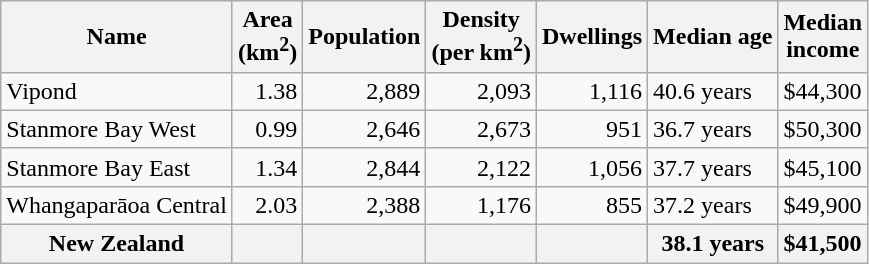<table class="wikitable">
<tr>
<th>Name</th>
<th>Area<br>(km<sup>2</sup>)</th>
<th>Population</th>
<th>Density<br>(per km<sup>2</sup>)</th>
<th>Dwellings</th>
<th>Median age</th>
<th>Median<br>income</th>
</tr>
<tr>
<td>Vipond</td>
<td style="text-align:right;">1.38</td>
<td style="text-align:right;">2,889</td>
<td style="text-align:right;">2,093</td>
<td style="text-align:right;">1,116</td>
<td>40.6 years</td>
<td>$44,300</td>
</tr>
<tr>
<td>Stanmore Bay West</td>
<td style="text-align:right;">0.99</td>
<td style="text-align:right;">2,646</td>
<td style="text-align:right;">2,673</td>
<td style="text-align:right;">951</td>
<td>36.7 years</td>
<td>$50,300</td>
</tr>
<tr>
<td>Stanmore Bay East</td>
<td style="text-align:right;">1.34</td>
<td style="text-align:right;">2,844</td>
<td style="text-align:right;">2,122</td>
<td style="text-align:right;">1,056</td>
<td>37.7 years</td>
<td>$45,100</td>
</tr>
<tr>
<td>Whangaparāoa Central</td>
<td style="text-align:right;">2.03</td>
<td style="text-align:right;">2,388</td>
<td style="text-align:right;">1,176</td>
<td style="text-align:right;">855</td>
<td>37.2 years</td>
<td>$49,900</td>
</tr>
<tr>
<th>New Zealand</th>
<th></th>
<th></th>
<th></th>
<th></th>
<th>38.1 years</th>
<th style="text-align:left;">$41,500</th>
</tr>
</table>
